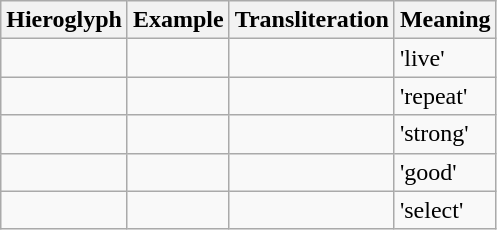<table class="wikitable">
<tr>
<th>Hieroglyph</th>
<th>Example</th>
<th>Transliteration</th>
<th>Meaning</th>
</tr>
<tr>
<td></td>
<td></td>
<td></td>
<td>'live'</td>
</tr>
<tr>
<td></td>
<td></td>
<td></td>
<td>'repeat'</td>
</tr>
<tr>
<td></td>
<td></td>
<td></td>
<td>'strong'</td>
</tr>
<tr>
<td></td>
<td></td>
<td></td>
<td>'good'</td>
</tr>
<tr>
<td></td>
<td></td>
<td></td>
<td>'select'</td>
</tr>
</table>
